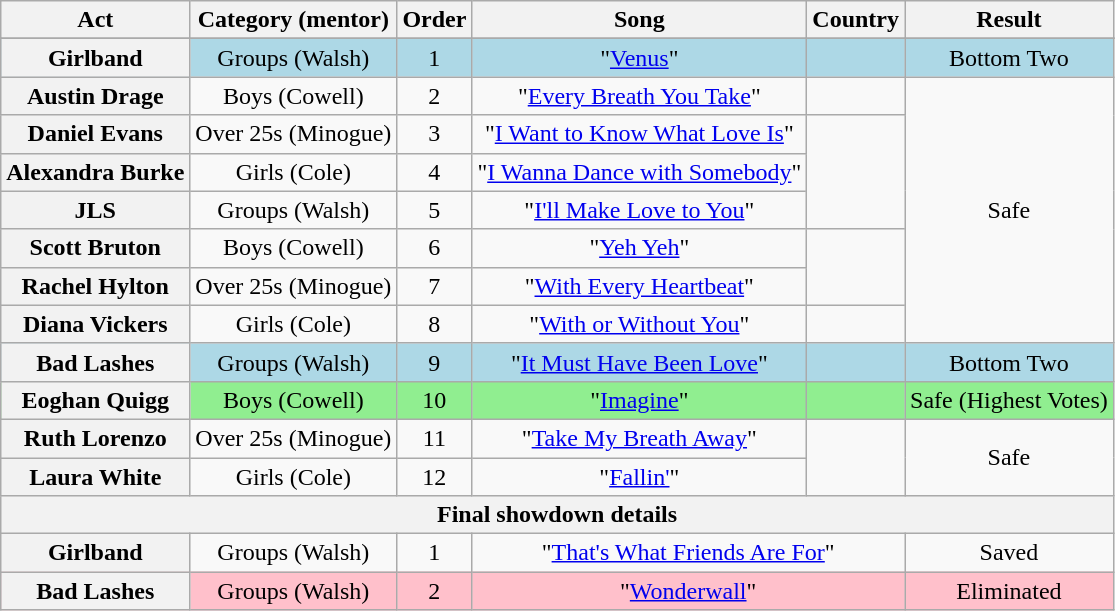<table class="wikitable plainrowheaders" style="text-align:center;">
<tr>
<th scope="col">Act</th>
<th scope="col">Category (mentor)</th>
<th scope="col">Order</th>
<th scope="col">Song</th>
<th scope="col">Country</th>
<th scope="col">Result</th>
</tr>
<tr>
</tr>
<tr style="background: lightblue">
<th scope=row>Girlband</th>
<td>Groups (Walsh)</td>
<td>1</td>
<td>"<a href='#'>Venus</a>"</td>
<td></td>
<td>Bottom Two</td>
</tr>
<tr>
<th scope=row>Austin Drage</th>
<td>Boys (Cowell)</td>
<td>2</td>
<td>"<a href='#'>Every Breath You Take</a>"</td>
<td></td>
<td rowspan=7>Safe</td>
</tr>
<tr>
<th scope=row>Daniel Evans</th>
<td>Over 25s (Minogue)</td>
<td>3</td>
<td>"<a href='#'>I Want to Know What Love Is</a>"</td>
<td rowspan=3></td>
</tr>
<tr>
<th scope=row>Alexandra Burke</th>
<td>Girls (Cole)</td>
<td>4</td>
<td>"<a href='#'>I Wanna Dance with Somebody</a>"</td>
</tr>
<tr>
<th scope=row>JLS</th>
<td>Groups (Walsh)</td>
<td>5</td>
<td>"<a href='#'>I'll Make Love to You</a>"</td>
</tr>
<tr>
<th scope=row>Scott Bruton</th>
<td>Boys (Cowell)</td>
<td>6</td>
<td>"<a href='#'>Yeh Yeh</a>"</td>
<td rowspan=2></td>
</tr>
<tr>
<th scope=row>Rachel Hylton</th>
<td>Over 25s (Minogue)</td>
<td>7</td>
<td>"<a href='#'>With Every Heartbeat</a>"</td>
</tr>
<tr>
<th scope=row>Diana Vickers</th>
<td>Girls (Cole)</td>
<td>8</td>
<td>"<a href='#'>With or Without You</a>"</td>
<td></td>
</tr>
<tr style="background: lightblue">
<th scope=row>Bad Lashes</th>
<td>Groups (Walsh)</td>
<td>9</td>
<td>"<a href='#'>It Must Have Been Love</a>"</td>
<td></td>
<td>Bottom Two</td>
</tr>
<tr style="background:lightgreen;">
<th scope=row>Eoghan Quigg</th>
<td>Boys (Cowell)</td>
<td>10</td>
<td>"<a href='#'>Imagine</a>"</td>
<td></td>
<td>Safe (Highest Votes)</td>
</tr>
<tr>
<th scope=row>Ruth Lorenzo</th>
<td>Over 25s (Minogue)</td>
<td>11</td>
<td>"<a href='#'>Take My Breath Away</a>"</td>
<td rowspan=2></td>
<td rowspan=2>Safe</td>
</tr>
<tr>
<th scope=row>Laura White</th>
<td>Girls (Cole)</td>
<td>12</td>
<td>"<a href='#'>Fallin'</a>"</td>
</tr>
<tr>
<th colspan="6">Final showdown details</th>
</tr>
<tr>
<th scope=row>Girlband</th>
<td>Groups (Walsh)</td>
<td>1</td>
<td colspan="2">"<a href='#'>That's What Friends Are For</a>"</td>
<td>Saved</td>
</tr>
<tr style="background: pink">
<th scope=row>Bad Lashes</th>
<td>Groups (Walsh)</td>
<td>2</td>
<td colspan="2">"<a href='#'>Wonderwall</a>"</td>
<td>Eliminated</td>
</tr>
</table>
